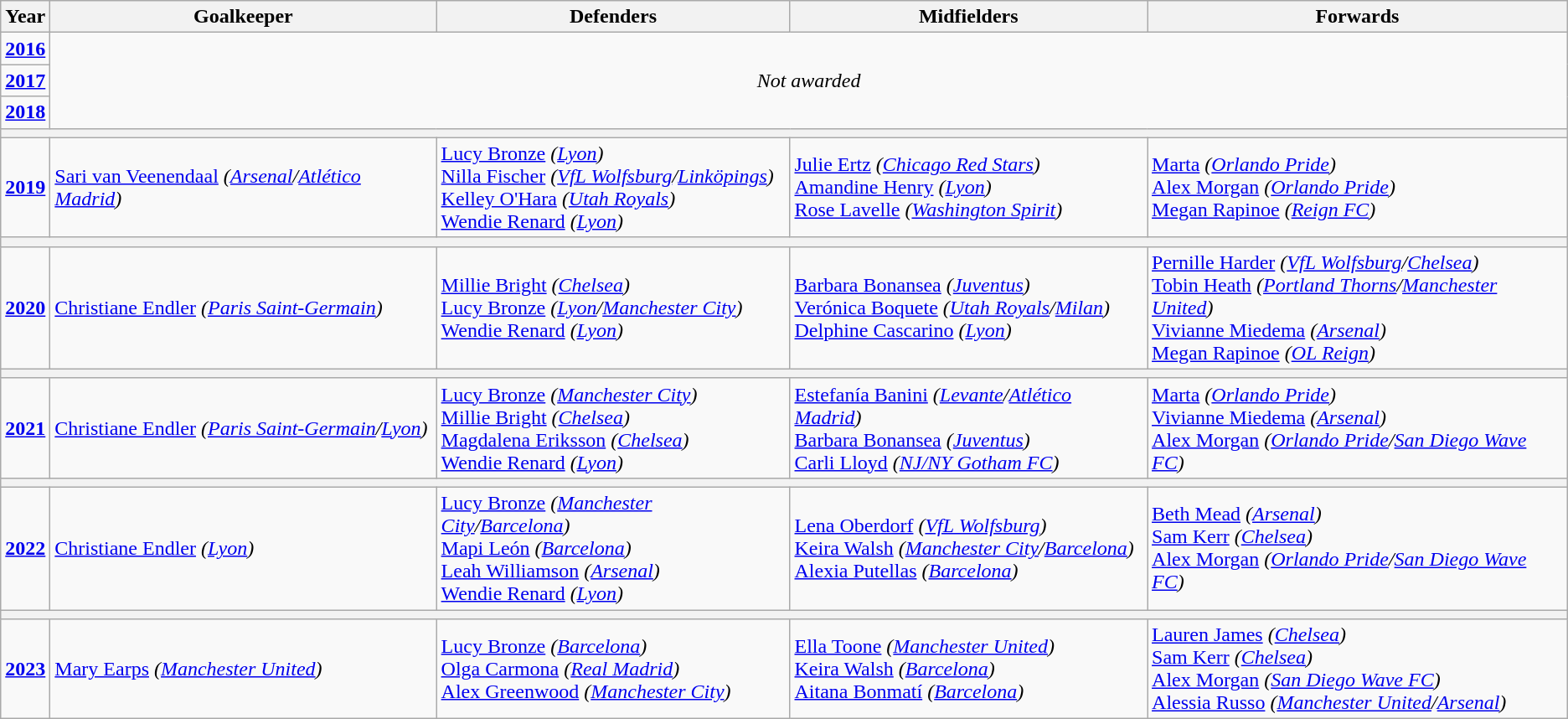<table class="wikitable">
<tr>
<th>Year</th>
<th>Goalkeeper</th>
<th>Defenders</th>
<th>Midfielders</th>
<th>Forwards</th>
</tr>
<tr>
<td style="text-align:center;"><strong><a href='#'>2016</a></strong></td>
<td style="text-align:center;" colspan=4 rowspan=3><em>Not awarded</em></td>
</tr>
<tr>
<td style="text-align:center;"><strong><a href='#'>2017</a></strong></td>
</tr>
<tr>
<td style="text-align:center;"><strong><a href='#'>2018</a></strong></td>
</tr>
<tr>
<th colspan="5"></th>
</tr>
<tr>
<td style="text-align:center;"><strong><a href='#'>2019</a></strong></td>
<td> <a href='#'>Sari van Veenendaal</a> <em>(<a href='#'>Arsenal</a>/<a href='#'>Atlético Madrid</a>)</em></td>
<td style="text-align:left;"> <a href='#'>Lucy Bronze</a> <em>(<a href='#'>Lyon</a>)</em><br> <a href='#'>Nilla Fischer</a> <em>(<a href='#'>VfL Wolfsburg</a>/<a href='#'>Linköpings</a>)</em><br> <a href='#'>Kelley O'Hara</a> <em>(<a href='#'>Utah Royals</a>)</em><br> <a href='#'>Wendie Renard</a> <em>(<a href='#'>Lyon</a>)</em></td>
<td style="text-align:left;"> <a href='#'>Julie Ertz</a> <em>(<a href='#'>Chicago Red Stars</a>)</em><br> <a href='#'>Amandine Henry</a> <em>(<a href='#'>Lyon</a>)</em><br> <a href='#'>Rose Lavelle</a> <em>(<a href='#'>Washington Spirit</a>)</em></td>
<td style="text-align:left;"> <a href='#'>Marta</a> <em>(<a href='#'>Orlando Pride</a>)</em><br> <a href='#'>Alex Morgan</a> <em>(<a href='#'>Orlando Pride</a>)</em><br> <a href='#'>Megan Rapinoe</a> <em>(<a href='#'>Reign FC</a>)</em></td>
</tr>
<tr>
<th colspan="5"></th>
</tr>
<tr>
<td style="text-align:centre;"><strong><a href='#'>2020</a></strong></td>
<td> <a href='#'>Christiane Endler</a> <em>(<a href='#'>Paris Saint-Germain</a>)</em></td>
<td style="text-align:left;"> <a href='#'>Millie Bright</a> <em>(<a href='#'>Chelsea</a>)</em><br> <a href='#'>Lucy Bronze</a> <em>(<a href='#'>Lyon</a>/<a href='#'>Manchester City</a>)</em><br> <a href='#'>Wendie Renard</a> <em>(<a href='#'>Lyon</a>)</em></td>
<td style="text-align:left;"> <a href='#'>Barbara Bonansea</a> <em>(<a href='#'>Juventus</a>)</em><br> <a href='#'>Verónica Boquete</a> <em>(<a href='#'>Utah Royals</a>/<a href='#'>Milan</a>)</em><br> <a href='#'>Delphine Cascarino</a> <em>(<a href='#'>Lyon</a>)</em></td>
<td style="text-align:left;"> <a href='#'>Pernille Harder</a> <em>(<a href='#'>VfL Wolfsburg</a>/<a href='#'>Chelsea</a>)</em><br> <a href='#'>Tobin Heath</a> <em>(<a href='#'>Portland Thorns</a>/<a href='#'>Manchester United</a>)</em><br> <a href='#'>Vivianne Miedema</a> <em>(<a href='#'>Arsenal</a>)</em><br> <a href='#'>Megan Rapinoe</a> <em>(<a href='#'>OL Reign</a>)</em></td>
</tr>
<tr>
<th colspan="5"></th>
</tr>
<tr>
<td style="text-align:centre;"><strong><a href='#'>2021</a></strong></td>
<td> <a href='#'>Christiane Endler</a> <em>(<a href='#'>Paris Saint-Germain</a>/<a href='#'>Lyon</a>)</em></td>
<td style="text-align:left;"> <a href='#'>Lucy Bronze</a> <em>(<a href='#'>Manchester City</a>)</em><br> <a href='#'>Millie Bright</a> <em>(<a href='#'>Chelsea</a>)</em><br> <a href='#'>Magdalena Eriksson</a> <em>(<a href='#'>Chelsea</a>)</em><br> <a href='#'>Wendie Renard</a> <em>(<a href='#'>Lyon</a>)</em></td>
<td style="text-align:left;"> <a href='#'>Estefanía Banini</a> <em>(<a href='#'>Levante</a>/<a href='#'>Atlético Madrid</a>)</em><br> <a href='#'>Barbara Bonansea</a> <em>(<a href='#'>Juventus</a>)</em><br> <a href='#'>Carli Lloyd</a> <em>(<a href='#'>NJ/NY Gotham FC</a>)</em></td>
<td style="text-align:left;"> <a href='#'>Marta</a> <em>(<a href='#'>Orlando Pride</a>)</em><br> <a href='#'>Vivianne Miedema</a> <em>(<a href='#'>Arsenal</a>)</em><br> <a href='#'>Alex Morgan</a> <em>(<a href='#'>Orlando Pride</a>/<a href='#'>San Diego Wave FC</a>)</em></td>
</tr>
<tr>
<th colspan="5"></th>
</tr>
<tr>
<td style="text-align:centre;"><strong><a href='#'>2022</a></strong></td>
<td> <a href='#'>Christiane Endler</a> <em>(<a href='#'>Lyon</a>)</em></td>
<td style="text-align:left;"> <a href='#'>Lucy Bronze</a> <em>(<a href='#'>Manchester City</a>/<a href='#'>Barcelona</a>)</em><br> <a href='#'>Mapi León</a> <em>(<a href='#'>Barcelona</a>)</em><br> <a href='#'>Leah Williamson</a> <em>(<a href='#'>Arsenal</a>)</em><br> <a href='#'>Wendie Renard</a> <em>(<a href='#'>Lyon</a>)</em></td>
<td style="text-align:left;"> <a href='#'>Lena Oberdorf</a> <em>(<a href='#'>VfL Wolfsburg</a>)</em><br> <a href='#'>Keira Walsh</a> <em>(<a href='#'>Manchester City</a>/<a href='#'>Barcelona</a>)</em><br> <a href='#'>Alexia Putellas</a> <em>(<a href='#'>Barcelona</a>)</em></td>
<td style="text-align:left;"> <a href='#'>Beth Mead</a> <em>(<a href='#'>Arsenal</a>)</em><br> <a href='#'>Sam Kerr</a> <em>(<a href='#'>Chelsea</a>)</em><br> <a href='#'>Alex Morgan</a> <em>(<a href='#'>Orlando Pride</a>/<a href='#'>San Diego Wave FC</a>)</em></td>
</tr>
<tr>
<th colspan="5"></th>
</tr>
<tr>
<td style="text-align:centre;"><strong><a href='#'>2023</a></strong></td>
<td> <a href='#'>Mary Earps</a> <em>(<a href='#'>Manchester United</a>)</em></td>
<td style="text-align:left;"> <a href='#'>Lucy Bronze</a> <em>(<a href='#'>Barcelona</a>)</em><br> <a href='#'>Olga Carmona</a> <em>(<a href='#'>Real Madrid</a>)</em><br> <a href='#'>Alex Greenwood</a> <em>(<a href='#'>Manchester City</a>)</em></td>
<td style="text-align:left;"> <a href='#'>Ella Toone</a> <em>(<a href='#'>Manchester United</a>)</em><br> <a href='#'>Keira Walsh</a> <em>(<a href='#'>Barcelona</a>)</em><br> <a href='#'>Aitana Bonmatí</a> <em>(<a href='#'>Barcelona</a>)</em></td>
<td style="text-align:left;"> <a href='#'>Lauren James</a> <em>(<a href='#'>Chelsea</a>)</em><br> <a href='#'>Sam Kerr</a> <em>(<a href='#'>Chelsea</a>)</em><br> <a href='#'>Alex Morgan</a> <em>(<a href='#'>San Diego Wave FC</a>)</em><br> <a href='#'>Alessia Russo</a> <em>(<a href='#'>Manchester United</a>/<a href='#'>Arsenal</a>)</em></td>
</tr>
</table>
